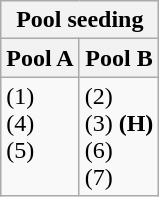<table class="wikitable collapsible">
<tr>
<th colspan=2>Pool seeding</th>
</tr>
<tr>
<th>Pool A</th>
<th>Pool B</th>
</tr>
<tr>
<td valign=top> (1)<br> (4)<br> (5)</td>
<td valign=top> (2) <br> (3) <strong>(H)</strong><br> (6)<br> (7)</td>
</tr>
</table>
